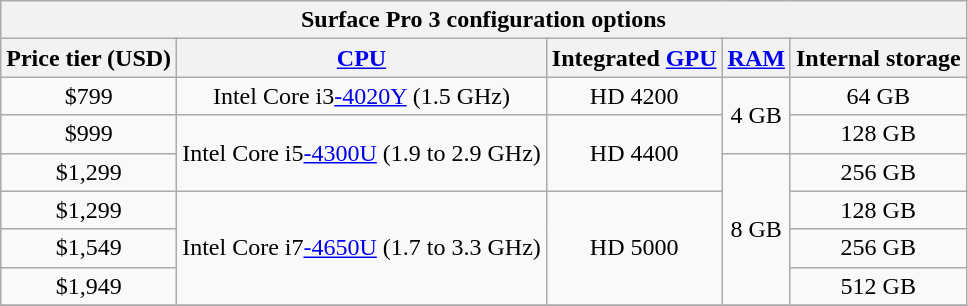<table class="wikitable collapsible" align="center" text-align="center" style="text-align:center;">
<tr>
<th colspan=5>Surface Pro 3 configuration options</th>
</tr>
<tr>
<th>Price tier (USD)</th>
<th><a href='#'>CPU</a></th>
<th>Integrated <a href='#'>GPU</a></th>
<th><a href='#'>RAM</a></th>
<th>Internal storage</th>
</tr>
<tr>
<td>$799</td>
<td>Intel Core i3<a href='#'>-4020Y</a> (1.5 GHz)</td>
<td>HD 4200</td>
<td rowspan = 2>4 GB</td>
<td>64 GB</td>
</tr>
<tr>
<td>$999</td>
<td rowspan = 2>Intel Core i5<a href='#'>-4300U</a> (1.9 to 2.9 GHz)</td>
<td rowspan = 2>HD 4400</td>
<td>128 GB</td>
</tr>
<tr>
<td>$1,299</td>
<td rowspan = 4>8 GB</td>
<td>256 GB</td>
</tr>
<tr>
<td>$1,299</td>
<td rowspan = 3>Intel Core i7<a href='#'>-4650U</a> (1.7 to 3.3 GHz)</td>
<td rowspan = 3>HD 5000</td>
<td>128 GB</td>
</tr>
<tr>
<td>$1,549</td>
<td>256 GB</td>
</tr>
<tr>
<td>$1,949</td>
<td>512 GB<br></td>
</tr>
<tr>
</tr>
</table>
